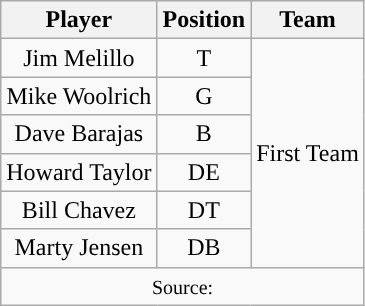<table class="wikitable" style="text-align: center">
<tr align=center>
<th>Player</th>
<th>Position</th>
<th>Team</th>
</tr>
<tr>
<td>Jim Melillo</td>
<td>T</td>
<td rowspan=6>First Team</td>
</tr>
<tr>
<td>Mike Woolrich</td>
<td>G</td>
</tr>
<tr>
<td>Dave Barajas</td>
<td>B</td>
</tr>
<tr>
<td>Howard Taylor</td>
<td>DE</td>
</tr>
<tr>
<td>Bill Chavez</td>
<td>DT</td>
</tr>
<tr>
<td>Marty Jensen</td>
<td>DB</td>
</tr>
<tr>
<td colspan="3"><small>Source:</small></td>
</tr>
</table>
